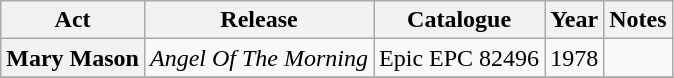<table class="wikitable plainrowheaders sortable">
<tr>
<th scope="col" class="unsortable">Act</th>
<th scope="col">Release</th>
<th scope="col">Catalogue</th>
<th scope="col">Year</th>
<th scope="col" class="unsortable">Notes</th>
</tr>
<tr>
<th scope="row">Mary Mason</th>
<td><em> Angel Of The Morning</em></td>
<td>Epic  EPC 82496</td>
<td>1978</td>
<td></td>
</tr>
<tr>
</tr>
</table>
